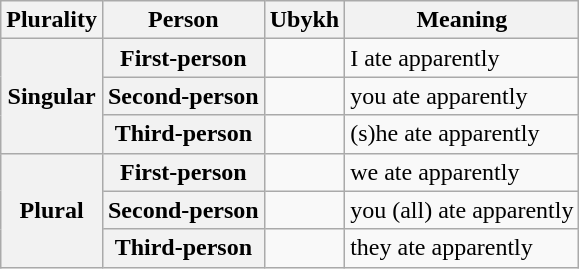<table class="wikitable">
<tr>
<th>Plurality</th>
<th>Person</th>
<th>Ubykh</th>
<th>Meaning</th>
</tr>
<tr>
<th rowspan="3">Singular</th>
<th>First-person</th>
<td></td>
<td>I ate apparently</td>
</tr>
<tr>
<th>Second-person</th>
<td></td>
<td>you ate apparently</td>
</tr>
<tr>
<th>Third-person</th>
<td></td>
<td>(s)he ate apparently</td>
</tr>
<tr>
<th rowspan="3">Plural</th>
<th>First-person</th>
<td></td>
<td>we ate apparently</td>
</tr>
<tr>
<th>Second-person</th>
<td></td>
<td>you (all) ate apparently</td>
</tr>
<tr>
<th>Third-person</th>
<td></td>
<td>they ate apparently</td>
</tr>
</table>
